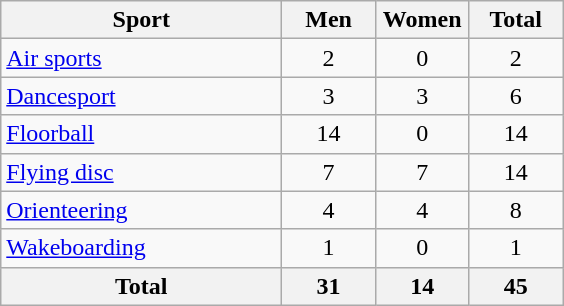<table class="wikitable sortable" style="text-align:center;">
<tr>
<th width=180>Sport</th>
<th width=55>Men</th>
<th width=55>Women</th>
<th width=55>Total</th>
</tr>
<tr>
<td align=left><a href='#'>Air sports</a></td>
<td>2</td>
<td>0</td>
<td>2</td>
</tr>
<tr>
<td align=left><a href='#'>Dancesport</a></td>
<td>3</td>
<td>3</td>
<td>6</td>
</tr>
<tr>
<td align=left><a href='#'>Floorball</a></td>
<td>14</td>
<td>0</td>
<td>14</td>
</tr>
<tr>
<td align=left><a href='#'>Flying disc</a></td>
<td>7</td>
<td>7</td>
<td>14</td>
</tr>
<tr>
<td align=left><a href='#'>Orienteering</a></td>
<td>4</td>
<td>4</td>
<td>8</td>
</tr>
<tr>
<td align=left><a href='#'>Wakeboarding</a></td>
<td>1</td>
<td>0</td>
<td>1</td>
</tr>
<tr>
<th>Total</th>
<th>31</th>
<th>14</th>
<th>45</th>
</tr>
</table>
